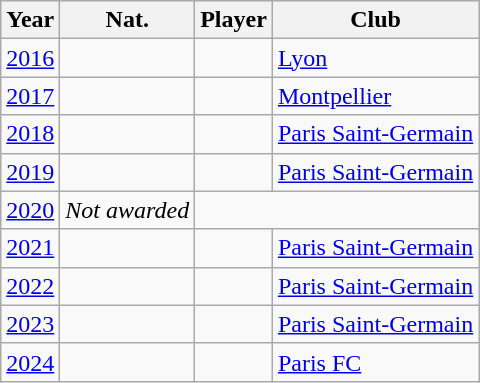<table class="sortable wikitable" style="text-align: center;">
<tr>
<th>Year</th>
<th>Nat.</th>
<th>Player</th>
<th>Club</th>
</tr>
<tr>
<td><a href='#'>2016</a></td>
<td></td>
<td align=left></td>
<td align=left><a href='#'>Lyon</a></td>
</tr>
<tr>
<td><a href='#'>2017</a></td>
<td></td>
<td align=left></td>
<td align=left><a href='#'>Montpellier</a></td>
</tr>
<tr>
<td><a href='#'>2018</a></td>
<td></td>
<td align=left></td>
<td align=left><a href='#'>Paris Saint-Germain</a></td>
</tr>
<tr>
<td><a href='#'>2019</a></td>
<td></td>
<td align=left></td>
<td align=left><a href='#'>Paris Saint-Germain</a></td>
</tr>
<tr>
<td><a href='#'>2020</a></td>
<td {{colspan=3><em>Not awarded</em></td>
</tr>
<tr>
<td><a href='#'>2021</a></td>
<td></td>
<td align=left></td>
<td align=left><a href='#'>Paris Saint-Germain</a></td>
</tr>
<tr>
<td><a href='#'>2022</a></td>
<td></td>
<td align=left></td>
<td align=left><a href='#'>Paris Saint-Germain</a></td>
</tr>
<tr>
<td><a href='#'>2023</a></td>
<td></td>
<td align=left></td>
<td align=left><a href='#'>Paris Saint-Germain</a></td>
</tr>
<tr>
<td><a href='#'>2024</a></td>
<td></td>
<td align=left></td>
<td align=left><a href='#'>Paris FC</a></td>
</tr>
</table>
